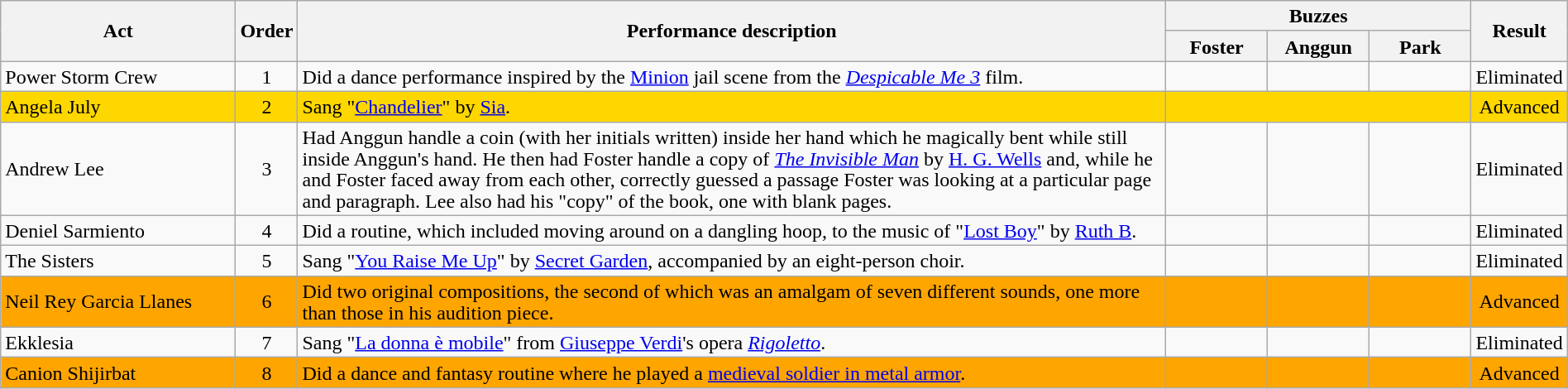<table class="wikitable" style="text-align:center; line-height:17px; width:100%;">
<tr>
<th rowspan=2 style="width:15%">Act</th>
<th rowspan=2 style="width:03%">Order</th>
<th rowspan=2>Performance description</th>
<th colspan=3>Buzzes</th>
<th rowspan=2>Result</th>
</tr>
<tr>
<th style="width:06.5%;">Foster</th>
<th style="width:06.5%;">Anggun</th>
<th style="width:06.5%;">Park</th>
</tr>
<tr>
<td align="left">Power Storm Crew</td>
<td>1</td>
<td align="left">Did a dance performance inspired by the <a href='#'>Minion</a> jail scene from the <em><a href='#'>Despicable Me 3</a></em> film.</td>
<td></td>
<td></td>
<td></td>
<td>Eliminated</td>
</tr>
<tr bgcolor=gold>
<td align="left">Angela July</td>
<td>2</td>
<td align="left">Sang "<a href='#'>Chandelier</a>" by <a href='#'>Sia</a>.</td>
<td colspan="3"></td>
<td>Advanced</td>
</tr>
<tr>
<td align="left">Andrew Lee</td>
<td>3</td>
<td align="left">Had Anggun handle a coin (with her initials written) inside her hand which he magically bent while still inside Anggun's hand. He then had Foster handle a copy of <em><a href='#'>The Invisible Man</a></em> by <a href='#'>H. G. Wells</a> and, while he and Foster faced away from each other, correctly guessed a passage Foster was looking at a particular page and paragraph. Lee also had his "copy" of the book, one with blank pages.</td>
<td></td>
<td></td>
<td></td>
<td>Eliminated</td>
</tr>
<tr>
<td align="left">Deniel Sarmiento</td>
<td>4</td>
<td align="left">Did a routine, which included moving around on a dangling hoop, to the music of "<a href='#'>Lost Boy</a>" by <a href='#'>Ruth B</a>.</td>
<td></td>
<td></td>
<td></td>
<td>Eliminated</td>
</tr>
<tr>
<td align="left">The Sisters</td>
<td>5</td>
<td align="left">Sang "<a href='#'>You Raise Me Up</a>" by <a href='#'>Secret Garden</a>, accompanied by an eight-person choir.</td>
<td></td>
<td></td>
<td></td>
<td>Eliminated</td>
</tr>
<tr bgcolor=orange>
<td align="left">Neil Rey Garcia Llanes</td>
<td>6</td>
<td align="left">Did two original compositions, the second of which was an amalgam of seven different sounds, one more than those in his audition piece.</td>
<td></td>
<td></td>
<td></td>
<td>Advanced</td>
</tr>
<tr>
<td align="left">Ekklesia</td>
<td>7</td>
<td align="left">Sang "<a href='#'>La donna è mobile</a>" from <a href='#'>Giuseppe Verdi</a>'s opera <em><a href='#'>Rigoletto</a></em>.</td>
<td></td>
<td></td>
<td></td>
<td>Eliminated</td>
</tr>
<tr bgcolor=orange>
<td align="left">Canion Shijirbat </td>
<td>8</td>
<td align="left">Did a dance and fantasy routine where he played a <a href='#'>medieval soldier in metal armor</a>.</td>
<td></td>
<td></td>
<td></td>
<td>Advanced</td>
</tr>
</table>
